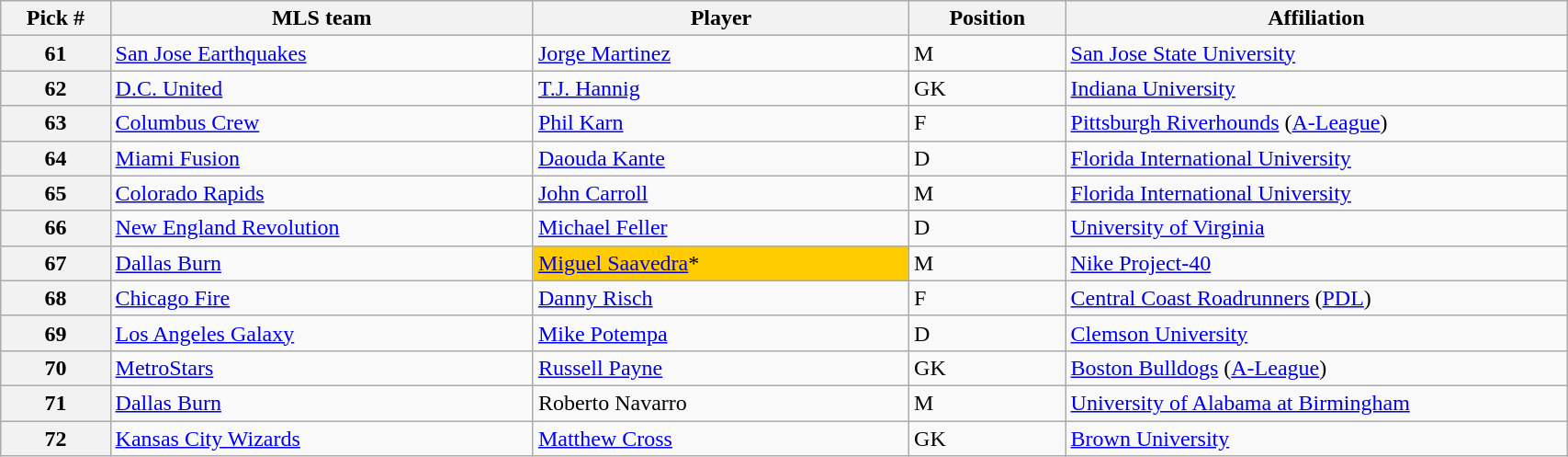<table class="wikitable sortable" style="width:90%">
<tr>
<th width=7%>Pick #</th>
<th width=27%>MLS team</th>
<th width=24%>Player</th>
<th width=10%>Position</th>
<th width=33%>Affiliation</th>
</tr>
<tr>
<th>61</th>
<td><a href='#'>San Jose Earthquakes</a></td>
<td><a href='#'>Jorge Martinez</a></td>
<td>M</td>
<td><a href='#'>San Jose State University</a></td>
</tr>
<tr>
<th>62</th>
<td><a href='#'>D.C. United</a></td>
<td><a href='#'>T.J. Hannig</a></td>
<td>GK</td>
<td><a href='#'>Indiana University</a></td>
</tr>
<tr>
<th>63</th>
<td><a href='#'>Columbus Crew</a></td>
<td><a href='#'>Phil Karn</a></td>
<td>F</td>
<td><a href='#'>Pittsburgh Riverhounds</a> (<a href='#'>A-League</a>)</td>
</tr>
<tr>
<th>64</th>
<td><a href='#'>Miami Fusion</a></td>
<td><a href='#'>Daouda Kante</a></td>
<td>D</td>
<td><a href='#'>Florida International University</a></td>
</tr>
<tr>
<th>65</th>
<td><a href='#'>Colorado Rapids</a></td>
<td><a href='#'>John Carroll</a></td>
<td>M</td>
<td><a href='#'>Florida International University</a></td>
</tr>
<tr>
<th>66</th>
<td><a href='#'>New England Revolution</a></td>
<td><a href='#'>Michael Feller</a></td>
<td>D</td>
<td><a href='#'>University of Virginia</a></td>
</tr>
<tr>
<th>67</th>
<td><a href='#'>Dallas Burn</a></td>
<td style="background:#FFCC00"><a href='#'>Miguel Saavedra</a>*</td>
<td>M</td>
<td><a href='#'>Nike Project-40</a></td>
</tr>
<tr>
<th>68</th>
<td><a href='#'>Chicago Fire</a></td>
<td><a href='#'>Danny Risch</a></td>
<td>F</td>
<td><a href='#'>Central Coast Roadrunners</a> (<a href='#'>PDL</a>)</td>
</tr>
<tr>
<th>69</th>
<td><a href='#'>Los Angeles Galaxy</a></td>
<td><a href='#'>Mike Potempa</a></td>
<td>D</td>
<td><a href='#'>Clemson University</a></td>
</tr>
<tr>
<th>70</th>
<td><a href='#'>MetroStars</a></td>
<td><a href='#'>Russell Payne</a></td>
<td>GK</td>
<td><a href='#'>Boston Bulldogs</a> (<a href='#'>A-League</a>)</td>
</tr>
<tr>
<th>71</th>
<td><a href='#'>Dallas Burn</a></td>
<td>Roberto Navarro</td>
<td>M</td>
<td><a href='#'>University of Alabama at Birmingham</a></td>
</tr>
<tr>
<th>72</th>
<td><a href='#'>Kansas City Wizards</a></td>
<td><a href='#'>Matthew Cross</a></td>
<td>GK</td>
<td><a href='#'>Brown University</a></td>
</tr>
</table>
